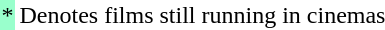<table class="wikidiv">
<tr>
<td style="text-align:center; background:#9fc;">*</td>
<td>Denotes films still running in cinemas</td>
</tr>
</table>
